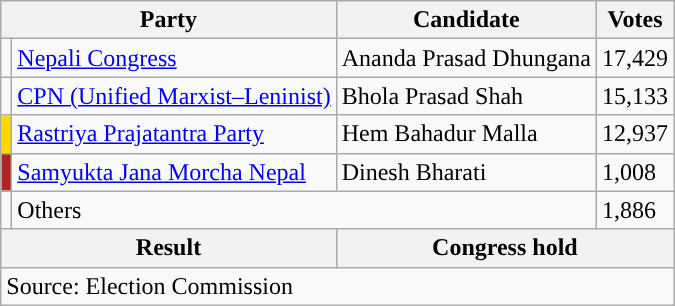<table class="wikitable">
<tr>
<th colspan="2">Party</th>
<th>Candidate</th>
<th>Votes</th>
</tr>
<tr>
<td style="background-color:"></td>
<td><a href='#'>Nepali Congress</a></td>
<td>Ananda Prasad Dhungana</td>
<td>17,429</td>
</tr>
<tr>
<td style="background-color:"></td>
<td><a href='#'>CPN (Unified Marxist–Leninist)</a></td>
<td>Bhola Prasad Shah</td>
<td>15,133</td>
</tr>
<tr>
<td style="background-color:gold"></td>
<td><a href='#'>Rastriya Prajatantra Party</a></td>
<td>Hem Bahadur Malla</td>
<td>12,937</td>
</tr>
<tr>
<td style="background-color:firebrick"></td>
<td><a href='#'>Samyukta Jana Morcha Nepal</a></td>
<td>Dinesh Bharati</td>
<td>1,008</td>
</tr>
<tr>
<td></td>
<td colspan="2">Others</td>
<td>1,886</td>
</tr>
<tr>
<th colspan="2">Result</th>
<th colspan="2">Congress hold</th>
</tr>
<tr>
<td colspan="4">Source: Election Commission</td>
</tr>
</table>
